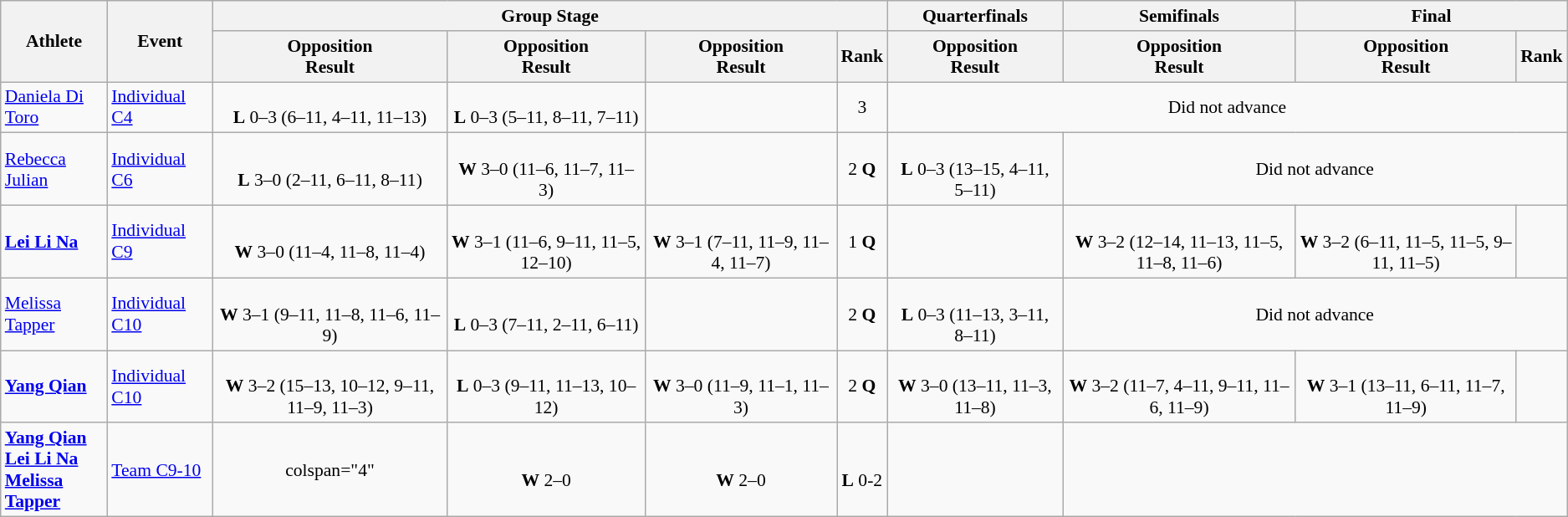<table class=wikitable style="font-size:90%">
<tr>
<th rowspan="2">Athlete</th>
<th rowspan="2">Event</th>
<th colspan="4">Group Stage</th>
<th>Quarterfinals</th>
<th>Semifinals</th>
<th colspan="2">Final</th>
</tr>
<tr>
<th>Opposition<br>Result</th>
<th>Opposition<br>Result</th>
<th>Opposition<br>Result</th>
<th>Rank</th>
<th>Opposition<br>Result</th>
<th>Opposition<br>Result</th>
<th>Opposition<br>Result</th>
<th>Rank</th>
</tr>
<tr align=center>
<td align=left><a href='#'>Daniela Di Toro</a></td>
<td align=left><a href='#'>Individual C4</a></td>
<td><br><strong>L</strong> 0–3 (6–11, 4–11, 11–13)</td>
<td><br><strong>L</strong> 0–3 (5–11, 8–11, 7–11)</td>
<td></td>
<td>3</td>
<td align="center" colspan=4>Did not advance</td>
</tr>
<tr align=center>
<td align=left><a href='#'>Rebecca Julian</a></td>
<td align=left><a href='#'>Individual C6</a></td>
<td><br><strong>L</strong> 3–0 (2–11, 6–11, 8–11)</td>
<td><br><strong>W</strong> 3–0 (11–6, 11–7, 11–3)</td>
<td></td>
<td>2 <strong>Q</strong></td>
<td><br><strong>L</strong> 0–3 (13–15, 4–11, 5–11)</td>
<td align="center" colspan=3>Did not advance</td>
</tr>
<tr align=center>
<td align=left><strong><a href='#'>Lei Li Na</a></strong></td>
<td align=left><a href='#'>Individual C9</a></td>
<td><br><strong>W</strong> 3–0 (11–4, 11–8, 11–4)</td>
<td><br><strong>W</strong> 3–1 (11–6, 9–11, 11–5, 12–10)</td>
<td><br><strong>W</strong> 3–1 (7–11, 11–9, 11–4, 11–7)</td>
<td>1 <strong>Q</strong></td>
<td></td>
<td><br><strong>W</strong> 3–2 (12–14, 11–13, 11–5, 11–8, 11–6)</td>
<td><br><strong>W</strong> 3–2 (6–11, 11–5, 11–5, 9–11, 11–5)</td>
<td></td>
</tr>
<tr align=center>
<td align=left><a href='#'>Melissa Tapper</a></td>
<td align=left><a href='#'>Individual C10</a></td>
<td><br><strong>W</strong> 3–1 (9–11, 11–8, 11–6, 11–9)</td>
<td><br><strong>L</strong> 0–3 (7–11, 2–11, 6–11)</td>
<td></td>
<td>2 <strong>Q</strong></td>
<td><br><strong>L</strong> 0–3 (11–13, 3–11, 8–11)</td>
<td align="center" colspan=3>Did not advance</td>
</tr>
<tr align=center>
<td align=left><strong><a href='#'>Yang Qian</a></strong></td>
<td align=left><a href='#'>Individual C10</a></td>
<td><br><strong>W</strong> 3–2 (15–13, 10–12, 9–11, 11–9, 11–3)</td>
<td><br><strong>L</strong> 0–3 (9–11, 11–13, 10–12)</td>
<td><br><strong>W</strong> 3–0 (11–9, 11–1, 11–3)</td>
<td>2 <strong>Q</strong></td>
<td><br><strong>W</strong> 3–0 (13–11, 11–3, 11–8)</td>
<td><br><strong>W</strong> 3–2 (11–7, 4–11, 9–11, 11–6, 11–9)</td>
<td><br><strong>W</strong> 3–1 (13–11, 6–11, 11–7, 11–9)</td>
<td></td>
</tr>
<tr align=center>
<td align=left><strong><a href='#'>Yang Qian</a><br><a href='#'>Lei Li Na</a><br><a href='#'>Melissa Tapper</a></strong></td>
<td align=left><a href='#'>Team C9-10</a></td>
<td>colspan="4" </td>
<td><br><strong>W</strong> 2–0</td>
<td><br><strong>W</strong> 2–0</td>
<td><br><strong>L</strong> 0-2</td>
<td></td>
</tr>
</table>
